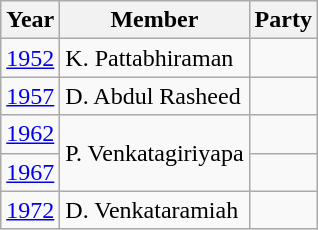<table class="wikitable sortable">
<tr>
<th>Year</th>
<th>Member</th>
<th colspan=2>Party</th>
</tr>
<tr>
<td><a href='#'>1952</a></td>
<td>K. Pattabhiraman</td>
<td></td>
</tr>
<tr>
<td><a href='#'>1957</a></td>
<td>D. Abdul Rasheed</td>
<td></td>
</tr>
<tr>
<td><a href='#'>1962</a></td>
<td rowspan="2">P. Venkatagiriyapa</td>
<td></td>
</tr>
<tr>
<td><a href='#'>1967</a></td>
</tr>
<tr>
<td><a href='#'>1972</a></td>
<td>D. Venkataramiah</td>
<td></td>
</tr>
</table>
